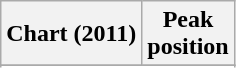<table class="wikitable plainrowheaders">
<tr>
<th>Chart (2011)</th>
<th>Peak<br>position</th>
</tr>
<tr>
</tr>
<tr>
</tr>
</table>
